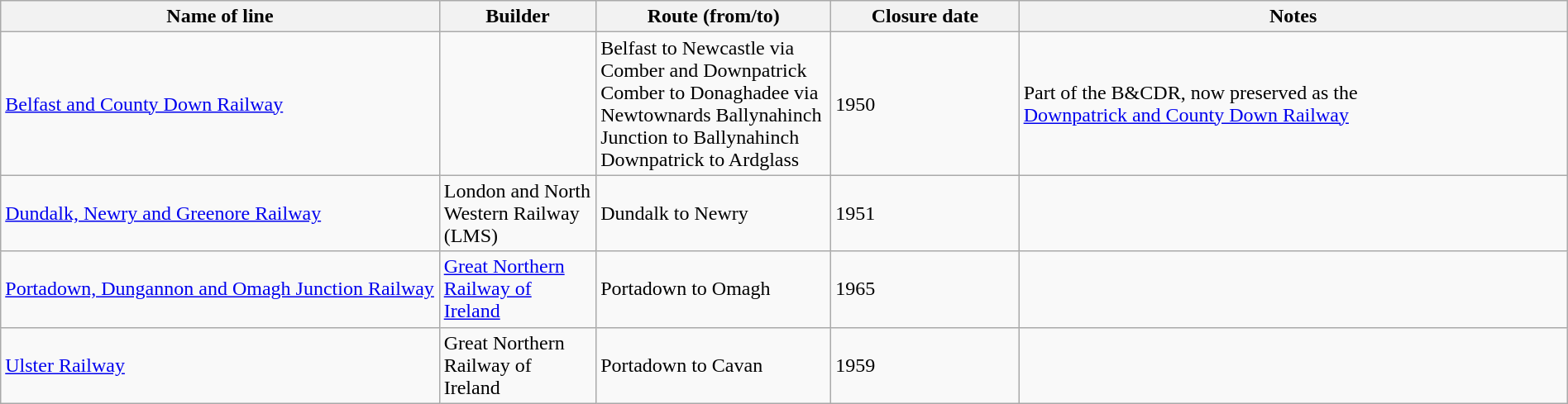<table class="wikitable" width="100%">
<tr>
<th width="28%">Name of line</th>
<th width="10%">Builder</th>
<th width="15%">Route (from/to)</th>
<th width="12%">Closure date</th>
<th width="35%">Notes</th>
</tr>
<tr>
<td><a href='#'>Belfast and County Down Railway</a></td>
<td></td>
<td>Belfast to Newcastle via Comber and Downpatrick<br>Comber to Donaghadee via Newtownards
Ballynahinch Junction to Ballynahinch 
Downpatrick to Ardglass</td>
<td>1950</td>
<td>Part of the B&CDR, now preserved as the<br><a href='#'>Downpatrick and County Down Railway</a></td>
</tr>
<tr>
<td><a href='#'>Dundalk, Newry and Greenore Railway</a></td>
<td>London and North Western Railway (LMS)</td>
<td>Dundalk to Newry</td>
<td>1951</td>
<td></td>
</tr>
<tr>
<td><a href='#'>Portadown, Dungannon and Omagh Junction Railway</a></td>
<td><a href='#'>Great Northern Railway of Ireland</a></td>
<td>Portadown to Omagh</td>
<td>1965</td>
<td></td>
</tr>
<tr>
<td><a href='#'>Ulster Railway</a></td>
<td>Great Northern Railway of Ireland</td>
<td>Portadown to Cavan</td>
<td>1959</td>
<td></td>
</tr>
</table>
